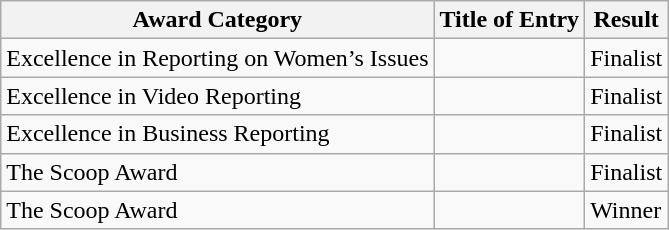<table class="wikitable">
<tr>
<th>Award Category</th>
<th>Title of Entry</th>
<th>Result</th>
</tr>
<tr>
<td>Excellence in Reporting on Women’s Issues</td>
<td></td>
<td>Finalist</td>
</tr>
<tr>
<td>Excellence in Video Reporting</td>
<td></td>
<td>Finalist</td>
</tr>
<tr>
<td>Excellence in Business Reporting</td>
<td></td>
<td>Finalist</td>
</tr>
<tr>
<td>The Scoop Award</td>
<td> </td>
<td>Finalist</td>
</tr>
<tr>
<td>The Scoop Award</td>
<td></td>
<td>Winner</td>
</tr>
</table>
